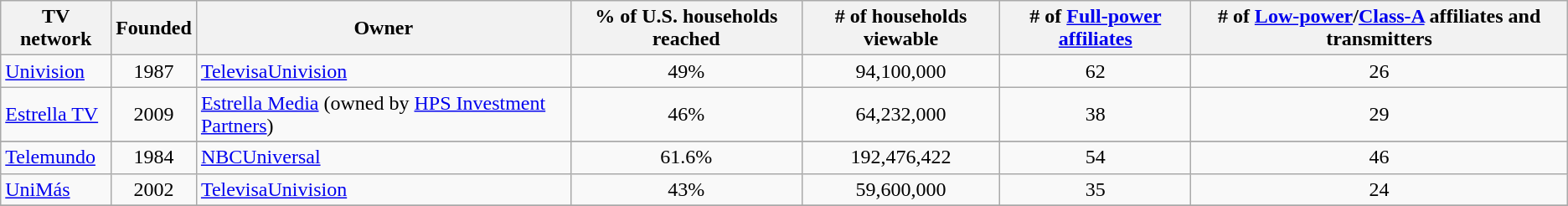<table class="wikitable sortable">
<tr>
<th>TV network</th>
<th>Founded</th>
<th>Owner</th>
<th>% of U.S. households reached</th>
<th># of households viewable</th>
<th># of <a href='#'>Full-power</a> <a href='#'>affiliates</a></th>
<th># of <a href='#'>Low-power</a>/<a href='#'>Class-A</a> affiliates and transmitters</th>
</tr>
<tr>
<td><a href='#'>Univision</a></td>
<td style="text-align:center;">1987</td>
<td><a href='#'>TelevisaUnivision</a></td>
<td style="text-align:center;">49%</td>
<td style="text-align:center;">94,100,000</td>
<td style="text-align:center;">62</td>
<td style="text-align:center;">26</td>
</tr>
<tr>
<td><a href='#'>Estrella TV</a></td>
<td style="text-align:center;">2009</td>
<td><a href='#'>Estrella Media</a> (owned by <a href='#'>HPS Investment Partners</a>)</td>
<td style="text-align:center;">46%</td>
<td style="text-align:center;">64,232,000</td>
<td style="text-align:center;">38</td>
<td style="text-align:center;">29</td>
</tr>
<tr>
</tr>
<tr>
<td><a href='#'>Telemundo</a></td>
<td style="text-align:center;">1984</td>
<td><a href='#'>NBCUniversal</a></td>
<td style="text-align:center;">61.6%</td>
<td style="text-align:center;">192,476,422</td>
<td style="text-align:center;">54</td>
<td style="text-align:center;">46</td>
</tr>
<tr>
<td><a href='#'>UniMás</a></td>
<td style="text-align:center;">2002</td>
<td><a href='#'>TelevisaUnivision</a></td>
<td style="text-align:center;">43%</td>
<td style="text-align:center;">59,600,000</td>
<td style="text-align:center;">35</td>
<td style="text-align:center;">24</td>
</tr>
<tr>
</tr>
</table>
